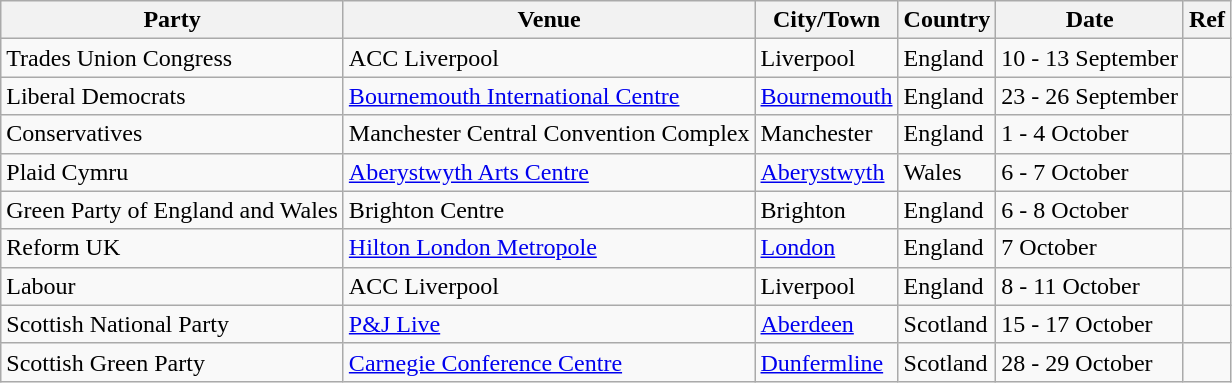<table class="wikitable sortable">
<tr>
<th>Party</th>
<th>Venue</th>
<th>City/Town</th>
<th>Country</th>
<th>Date</th>
<th>Ref</th>
</tr>
<tr>
<td>Trades Union Congress</td>
<td>ACC Liverpool</td>
<td>Liverpool</td>
<td>England</td>
<td>10 - 13 September</td>
<td></td>
</tr>
<tr>
<td>Liberal Democrats</td>
<td><a href='#'>Bournemouth International Centre</a></td>
<td><a href='#'>Bournemouth</a></td>
<td>England</td>
<td>23 - 26 September</td>
<td></td>
</tr>
<tr>
<td>Conservatives</td>
<td>Manchester Central Convention Complex</td>
<td>Manchester</td>
<td>England</td>
<td>1 - 4 October</td>
<td></td>
</tr>
<tr>
<td>Plaid Cymru</td>
<td><a href='#'>Aberystwyth Arts Centre</a></td>
<td><a href='#'>Aberystwyth</a></td>
<td>Wales</td>
<td>6 - 7 October</td>
<td></td>
</tr>
<tr>
<td>Green Party of England and Wales</td>
<td>Brighton Centre</td>
<td>Brighton</td>
<td>England</td>
<td>6 - 8 October</td>
<td></td>
</tr>
<tr>
<td>Reform UK</td>
<td><a href='#'>Hilton London Metropole</a></td>
<td><a href='#'>London</a></td>
<td>England</td>
<td>7 October</td>
<td></td>
</tr>
<tr>
<td>Labour</td>
<td>ACC Liverpool</td>
<td>Liverpool</td>
<td>England</td>
<td>8 - 11 October</td>
<td></td>
</tr>
<tr>
<td>Scottish National Party</td>
<td><a href='#'>P&J Live</a></td>
<td><a href='#'>Aberdeen</a></td>
<td>Scotland</td>
<td>15 - 17 October</td>
<td></td>
</tr>
<tr>
<td>Scottish Green Party</td>
<td><a href='#'>Carnegie Conference Centre</a></td>
<td><a href='#'>Dunfermline</a></td>
<td>Scotland</td>
<td>28 - 29 October</td>
<td></td>
</tr>
</table>
